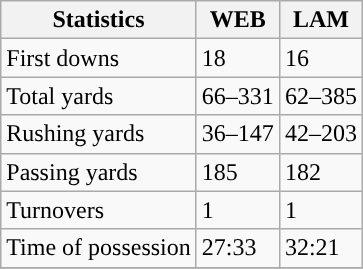<table class="wikitable" style="float: left;">
<tr>
<th>Statistics</th>
<th>WEB</th>
<th>LAM</th>
</tr>
<tr>
<td>First downs</td>
<td>18</td>
<td>16</td>
</tr>
<tr>
<td>Total yards</td>
<td>66–331</td>
<td>62–385</td>
</tr>
<tr>
<td>Rushing yards</td>
<td>36–147</td>
<td>42–203</td>
</tr>
<tr>
<td>Passing yards</td>
<td>185</td>
<td>182</td>
</tr>
<tr>
<td>Turnovers</td>
<td>1</td>
<td>1</td>
</tr>
<tr>
<td>Time of possession</td>
<td>27:33</td>
<td>32:21</td>
</tr>
<tr>
</tr>
</table>
